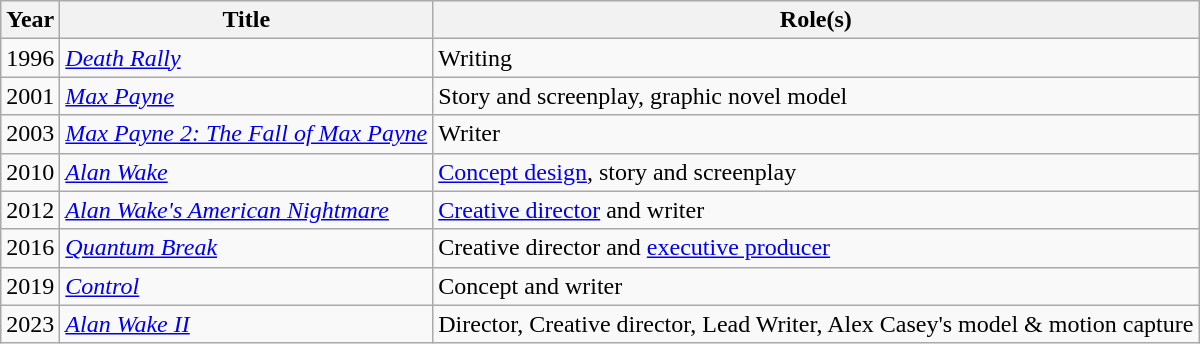<table class="wikitable sortable">
<tr>
<th>Year</th>
<th>Title</th>
<th>Role(s)</th>
</tr>
<tr>
<td>1996</td>
<td><em><a href='#'>Death Rally</a></em></td>
<td>Writing</td>
</tr>
<tr>
<td>2001</td>
<td><em><a href='#'>Max Payne</a></em></td>
<td>Story and screenplay, graphic novel model</td>
</tr>
<tr>
<td>2003</td>
<td><em><a href='#'>Max Payne 2: The Fall of Max Payne</a></em></td>
<td>Writer</td>
</tr>
<tr>
<td>2010</td>
<td><em><a href='#'>Alan Wake</a></em></td>
<td><a href='#'>Concept design</a>, story and screenplay</td>
</tr>
<tr>
<td>2012</td>
<td><em><a href='#'>Alan Wake's American Nightmare</a></em></td>
<td><a href='#'>Creative director</a> and writer</td>
</tr>
<tr>
<td>2016</td>
<td><em><a href='#'>Quantum Break</a></em></td>
<td>Creative director and <a href='#'>executive producer</a></td>
</tr>
<tr>
<td>2019</td>
<td><em><a href='#'>Control</a></em></td>
<td>Concept and writer</td>
</tr>
<tr>
<td>2023</td>
<td><em><a href='#'>Alan Wake II</a></em></td>
<td>Director, Creative director, Lead Writer, Alex Casey's model & motion capture</td>
</tr>
</table>
